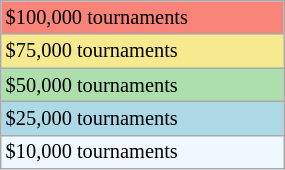<table class="wikitable"  style="font-size:85%; width:15%;">
<tr style="background:#f88379;">
<td>$100,000 tournaments</td>
</tr>
<tr style="background:#f7e98e;">
<td>$75,000 tournaments</td>
</tr>
<tr style="background:#addfad;">
<td>$50,000 tournaments</td>
</tr>
<tr style="background:lightblue;">
<td>$25,000 tournaments</td>
</tr>
<tr style="background:#f0f8ff;">
<td>$10,000 tournaments</td>
</tr>
</table>
